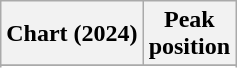<table class="wikitable sortable plainrowheaders" style="text-align:center">
<tr>
<th scope="col">Chart (2024)</th>
<th scope="col">Peak<br>position</th>
</tr>
<tr>
</tr>
<tr>
</tr>
<tr>
</tr>
<tr>
</tr>
<tr>
</tr>
<tr>
</tr>
<tr>
</tr>
</table>
